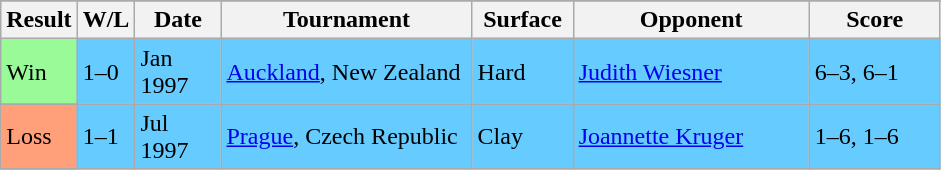<table class="sortable wikitable">
<tr>
</tr>
<tr bgcolor="#efefef">
<th>Result</th>
<th>W/L</th>
<th style="width:50px">Date</th>
<th style="width:160px">Tournament</th>
<th style="width:60px">Surface</th>
<th style="width:150px">Opponent</th>
<th style="width:80px" class="unsortable">Score</th>
</tr>
<tr style="background:#6cf;">
<td style="background:#98fb98;">Win</td>
<td>1–0</td>
<td>Jan 1997</td>
<td><a href='#'>Auckland</a>, New Zealand</td>
<td>Hard</td>
<td> <a href='#'>Judith Wiesner</a></td>
<td>6–3, 6–1</td>
</tr>
<tr style="background:#6cf;">
<td style="background:#ffa07a;">Loss</td>
<td>1–1</td>
<td>Jul 1997</td>
<td><a href='#'>Prague</a>, Czech Republic</td>
<td>Clay</td>
<td> <a href='#'>Joannette Kruger</a></td>
<td>1–6, 1–6</td>
</tr>
</table>
